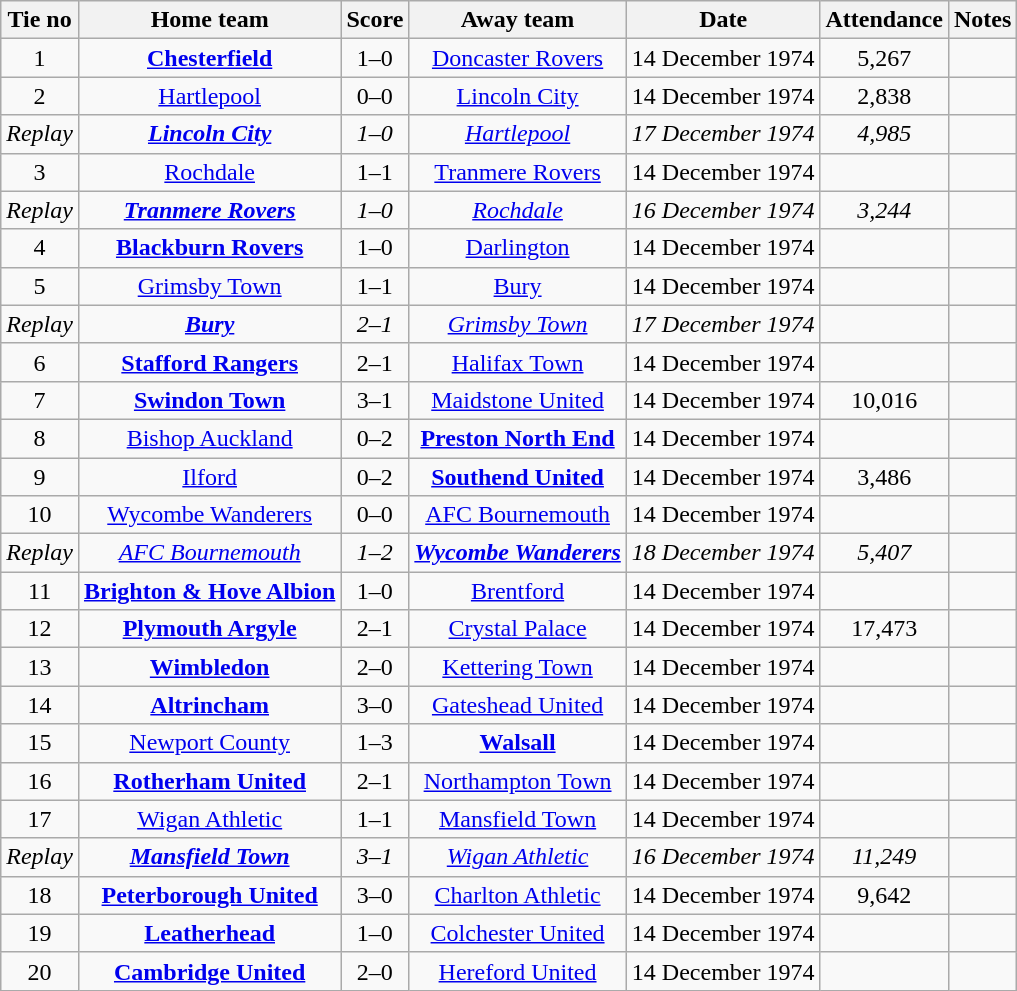<table class="wikitable" style="text-align: center">
<tr>
<th>Tie no</th>
<th>Home team</th>
<th>Score</th>
<th>Away team</th>
<th>Date</th>
<th>Attendance</th>
<th>Notes</th>
</tr>
<tr>
<td>1</td>
<td><strong><a href='#'>Chesterfield</a></strong></td>
<td>1–0</td>
<td><a href='#'>Doncaster Rovers</a></td>
<td>14 December 1974</td>
<td>5,267</td>
<td></td>
</tr>
<tr>
<td>2</td>
<td><a href='#'>Hartlepool</a></td>
<td>0–0</td>
<td><a href='#'>Lincoln City</a></td>
<td>14 December 1974</td>
<td>2,838</td>
<td></td>
</tr>
<tr>
<td><em>Replay</em></td>
<td><strong><em><a href='#'>Lincoln City</a></em></strong></td>
<td><em>1–0</em></td>
<td><em><a href='#'>Hartlepool</a></em></td>
<td><em>17 December 1974</em></td>
<td><em>4,985</em></td>
<td></td>
</tr>
<tr>
<td>3</td>
<td><a href='#'>Rochdale</a></td>
<td>1–1</td>
<td><a href='#'>Tranmere Rovers</a></td>
<td>14 December 1974</td>
<td></td>
<td></td>
</tr>
<tr>
<td><em>Replay</em></td>
<td><strong><em><a href='#'>Tranmere Rovers</a></em></strong></td>
<td><em>1–0</em></td>
<td><em><a href='#'>Rochdale</a></em></td>
<td><em>16 December 1974</em></td>
<td><em>3,244</em></td>
<td></td>
</tr>
<tr>
<td>4</td>
<td><strong><a href='#'>Blackburn Rovers</a></strong></td>
<td>1–0</td>
<td><a href='#'>Darlington</a></td>
<td>14 December 1974</td>
<td></td>
<td></td>
</tr>
<tr>
<td>5</td>
<td><a href='#'>Grimsby Town</a></td>
<td>1–1</td>
<td><a href='#'>Bury</a></td>
<td>14 December 1974</td>
<td></td>
<td></td>
</tr>
<tr>
<td><em>Replay</em></td>
<td><strong><em><a href='#'>Bury</a></em></strong></td>
<td><em>2–1</em></td>
<td><em><a href='#'>Grimsby Town</a></em></td>
<td><em>17 December 1974</em></td>
<td><em> </em></td>
<td></td>
</tr>
<tr>
<td>6</td>
<td><strong><a href='#'>Stafford Rangers</a></strong></td>
<td>2–1</td>
<td><a href='#'>Halifax Town</a></td>
<td>14 December 1974</td>
<td></td>
<td></td>
</tr>
<tr>
<td>7</td>
<td><strong><a href='#'>Swindon Town</a></strong></td>
<td>3–1</td>
<td><a href='#'>Maidstone United</a></td>
<td>14 December 1974</td>
<td>10,016</td>
<td></td>
</tr>
<tr>
<td>8</td>
<td><a href='#'>Bishop Auckland</a></td>
<td>0–2</td>
<td><strong><a href='#'>Preston North End</a></strong></td>
<td>14 December 1974</td>
<td></td>
<td></td>
</tr>
<tr>
<td>9</td>
<td><a href='#'>Ilford</a></td>
<td>0–2</td>
<td><strong><a href='#'>Southend United</a></strong></td>
<td>14 December 1974</td>
<td>3,486</td>
<td></td>
</tr>
<tr>
<td>10</td>
<td><a href='#'>Wycombe Wanderers</a></td>
<td>0–0</td>
<td><a href='#'>AFC Bournemouth</a></td>
<td>14 December 1974</td>
<td></td>
<td></td>
</tr>
<tr>
<td><em>Replay</em></td>
<td><em><a href='#'>AFC Bournemouth</a></em></td>
<td><em>1–2</em></td>
<td><strong><em><a href='#'>Wycombe Wanderers</a></em></strong></td>
<td><em>18 December 1974</em></td>
<td><em>5,407</em></td>
<td></td>
</tr>
<tr>
<td>11</td>
<td><strong><a href='#'>Brighton & Hove Albion</a></strong></td>
<td>1–0</td>
<td><a href='#'>Brentford</a></td>
<td>14 December 1974</td>
<td></td>
<td></td>
</tr>
<tr>
<td>12</td>
<td><strong><a href='#'>Plymouth Argyle</a></strong></td>
<td>2–1</td>
<td><a href='#'>Crystal Palace</a></td>
<td>14 December 1974</td>
<td>17,473</td>
<td></td>
</tr>
<tr>
<td>13</td>
<td><strong><a href='#'>Wimbledon</a></strong></td>
<td>2–0</td>
<td><a href='#'>Kettering Town</a></td>
<td>14 December 1974</td>
<td></td>
<td></td>
</tr>
<tr>
<td>14</td>
<td><strong><a href='#'>Altrincham</a></strong></td>
<td>3–0</td>
<td><a href='#'>Gateshead United</a></td>
<td>14 December 1974</td>
<td></td>
<td></td>
</tr>
<tr>
<td>15</td>
<td><a href='#'>Newport County</a></td>
<td>1–3</td>
<td><strong><a href='#'>Walsall</a></strong></td>
<td>14 December 1974</td>
<td></td>
<td></td>
</tr>
<tr>
<td>16</td>
<td><strong><a href='#'>Rotherham United</a></strong></td>
<td>2–1</td>
<td><a href='#'>Northampton Town</a></td>
<td>14 December 1974</td>
<td></td>
<td></td>
</tr>
<tr>
<td>17</td>
<td><a href='#'>Wigan Athletic</a></td>
<td>1–1</td>
<td><a href='#'>Mansfield Town</a></td>
<td>14 December 1974</td>
<td></td>
<td></td>
</tr>
<tr>
<td><em>Replay</em></td>
<td><strong><em><a href='#'>Mansfield Town</a></em></strong></td>
<td><em>3–1</em></td>
<td><em><a href='#'>Wigan Athletic</a></em></td>
<td><em>16 December 1974</em></td>
<td><em>11,249</em></td>
<td></td>
</tr>
<tr>
<td>18</td>
<td><strong><a href='#'>Peterborough United</a></strong></td>
<td>3–0</td>
<td><a href='#'>Charlton Athletic</a></td>
<td>14 December 1974</td>
<td>9,642</td>
<td></td>
</tr>
<tr>
<td>19</td>
<td><strong><a href='#'>Leatherhead</a></strong></td>
<td>1–0</td>
<td><a href='#'>Colchester United</a></td>
<td>14 December 1974</td>
<td></td>
<td></td>
</tr>
<tr>
<td>20</td>
<td><strong><a href='#'>Cambridge United</a></strong></td>
<td>2–0</td>
<td><a href='#'>Hereford United</a></td>
<td>14 December 1974</td>
<td></td>
<td></td>
</tr>
</table>
